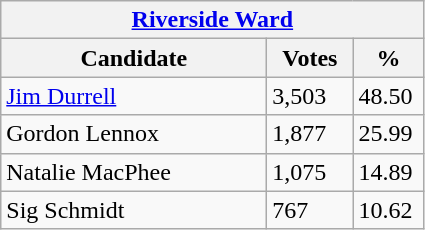<table class="wikitable">
<tr>
<th colspan="3"><a href='#'>Riverside Ward</a></th>
</tr>
<tr>
<th style="width: 170px">Candidate</th>
<th style="width: 50px">Votes</th>
<th style="width: 40px">%</th>
</tr>
<tr>
<td><a href='#'>Jim Durrell</a></td>
<td>3,503</td>
<td>48.50</td>
</tr>
<tr>
<td>Gordon Lennox</td>
<td>1,877</td>
<td>25.99</td>
</tr>
<tr>
<td>Natalie MacPhee</td>
<td>1,075</td>
<td>14.89</td>
</tr>
<tr>
<td>Sig Schmidt</td>
<td>767</td>
<td>10.62</td>
</tr>
</table>
